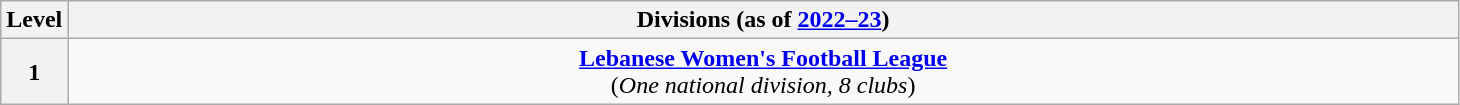<table class="wikitable">
<tr>
<th colspan="2" width="4.6%" align="center"><strong>Level</strong></th>
<th colspan="18" width="95.4%" align="center"><strong>Divisions (as of <a href='#'>2022–23</a>)</strong></th>
</tr>
<tr>
<th colspan="2" width="4.6%" align="center">1</th>
<td colspan="18" width="95.4%" align="center"><strong><a href='#'>Lebanese Women's Football League</a></strong><br>(<em>One national division, 8 clubs</em>)</td>
</tr>
</table>
